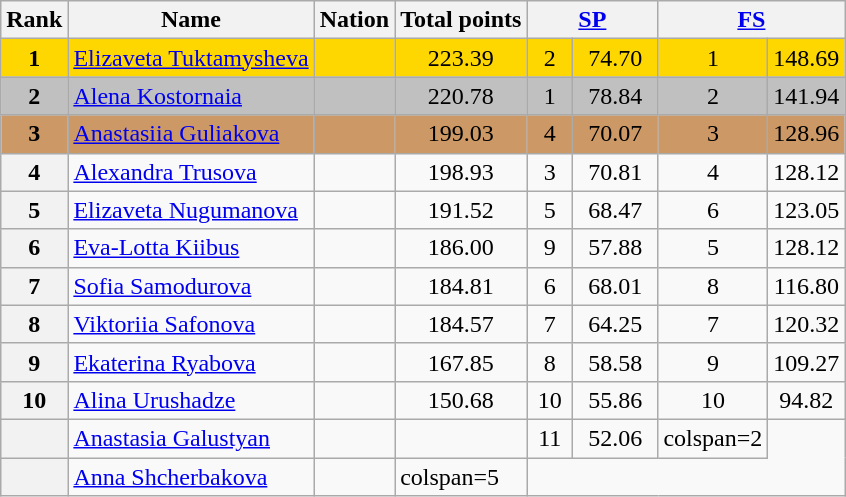<table class="wikitable sortable">
<tr>
<th>Rank</th>
<th>Name</th>
<th>Nation</th>
<th>Total points</th>
<th colspan="2" width="80px"><a href='#'>SP</a></th>
<th colspan="2" width="80px"><a href='#'>FS</a></th>
</tr>
<tr bgcolor="gold">
<td align="center"><strong>1</strong></td>
<td><a href='#'>Elizaveta Tuktamysheva</a></td>
<td></td>
<td align="center">223.39</td>
<td align="center">2</td>
<td align="center">74.70</td>
<td align="center">1</td>
<td align="center">148.69</td>
</tr>
<tr bgcolor="silver">
<td align="center"><strong>2</strong></td>
<td><a href='#'>Alena Kostornaia</a></td>
<td></td>
<td align="center">220.78</td>
<td align="center">1</td>
<td align="center">78.84</td>
<td align="center">2</td>
<td align="center">141.94</td>
</tr>
<tr bgcolor="cc9966">
<td align="center"><strong>3</strong></td>
<td><a href='#'>Anastasiia Guliakova</a></td>
<td></td>
<td align="center">199.03</td>
<td align="center">4</td>
<td align="center">70.07</td>
<td align="center">3</td>
<td align="center">128.96</td>
</tr>
<tr>
<th>4</th>
<td><a href='#'>Alexandra Trusova</a></td>
<td></td>
<td align="center">198.93</td>
<td align="center">3</td>
<td align="center">70.81</td>
<td align="center">4</td>
<td align="center">128.12</td>
</tr>
<tr>
<th>5</th>
<td><a href='#'>Elizaveta Nugumanova</a></td>
<td></td>
<td align="center">191.52</td>
<td align="center">5</td>
<td align="center">68.47</td>
<td align="center">6</td>
<td align="center">123.05</td>
</tr>
<tr>
<th>6</th>
<td><a href='#'>Eva-Lotta Kiibus</a></td>
<td></td>
<td align="center">186.00</td>
<td align="center">9</td>
<td align="center">57.88</td>
<td align="center">5</td>
<td align="center">128.12</td>
</tr>
<tr>
<th>7</th>
<td><a href='#'>Sofia Samodurova</a></td>
<td></td>
<td align="center">184.81</td>
<td align="center">6</td>
<td align="center">68.01</td>
<td align="center">8</td>
<td align="center">116.80</td>
</tr>
<tr>
<th>8</th>
<td><a href='#'>Viktoriia Safonova</a></td>
<td></td>
<td align="center">184.57</td>
<td align="center">7</td>
<td align="center">64.25</td>
<td align="center">7</td>
<td align="center">120.32</td>
</tr>
<tr>
<th>9</th>
<td><a href='#'>Ekaterina Ryabova</a></td>
<td></td>
<td align="center">167.85</td>
<td align="center">8</td>
<td align="center">58.58</td>
<td align="center">9</td>
<td align="center">109.27</td>
</tr>
<tr>
<th>10</th>
<td><a href='#'>Alina Urushadze</a></td>
<td></td>
<td align="center">150.68</td>
<td align="center">10</td>
<td align="center">55.86</td>
<td align="center">10</td>
<td align="center">94.82</td>
</tr>
<tr>
<th></th>
<td><a href='#'>Anastasia Galustyan</a></td>
<td></td>
<td></td>
<td align="center">11</td>
<td align="center">52.06</td>
<td>colspan=2 </td>
</tr>
<tr>
<th></th>
<td><a href='#'>Anna Shcherbakova</a></td>
<td></td>
<td>colspan=5 </td>
</tr>
</table>
